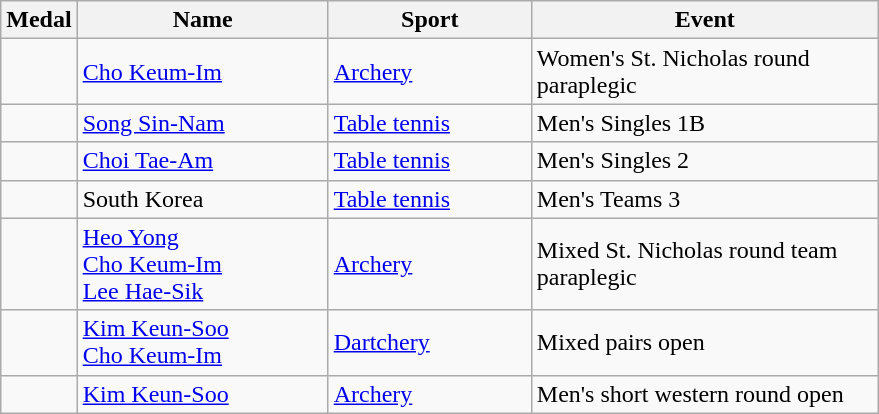<table class="wikitable sortable">
<tr>
<th>Medal</th>
<th style="width:10em">Name</th>
<th style="width:8em">Sport</th>
<th style="width:14em">Event</th>
</tr>
<tr>
<td></td>
<td><a href='#'>Cho Keum-Im</a></td>
<td><a href='#'>Archery</a></td>
<td>Women's St. Nicholas round paraplegic</td>
</tr>
<tr>
<td></td>
<td><a href='#'>Song Sin-Nam</a></td>
<td><a href='#'>Table tennis</a></td>
<td>Men's Singles 1B</td>
</tr>
<tr>
<td></td>
<td><a href='#'>Choi Tae-Am</a></td>
<td><a href='#'>Table tennis</a></td>
<td>Men's Singles 2</td>
</tr>
<tr>
<td></td>
<td>South Korea</td>
<td><a href='#'>Table tennis</a></td>
<td>Men's Teams 3</td>
</tr>
<tr>
<td></td>
<td><a href='#'>Heo Yong</a><br><a href='#'>Cho Keum-Im</a><br><a href='#'>Lee Hae-Sik</a></td>
<td><a href='#'>Archery</a></td>
<td>Mixed St. Nicholas round team paraplegic</td>
</tr>
<tr>
<td></td>
<td><a href='#'>Kim Keun-Soo</a><br><a href='#'>Cho Keum-Im</a></td>
<td><a href='#'>Dartchery</a></td>
<td>Mixed pairs open</td>
</tr>
<tr>
<td></td>
<td><a href='#'>Kim Keun-Soo</a></td>
<td><a href='#'>Archery</a></td>
<td>Men's short western round open</td>
</tr>
</table>
